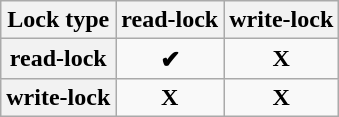<table class="wikitable" style="text-align:center;">
<tr>
<th>Lock type</th>
<th>read-lock</th>
<th>write-lock</th>
</tr>
<tr>
<th>read-lock</th>
<td><strong>✔</strong></td>
<td><strong>X</strong></td>
</tr>
<tr>
<th>write-lock</th>
<td><strong>X</strong></td>
<td><strong>X</strong></td>
</tr>
</table>
